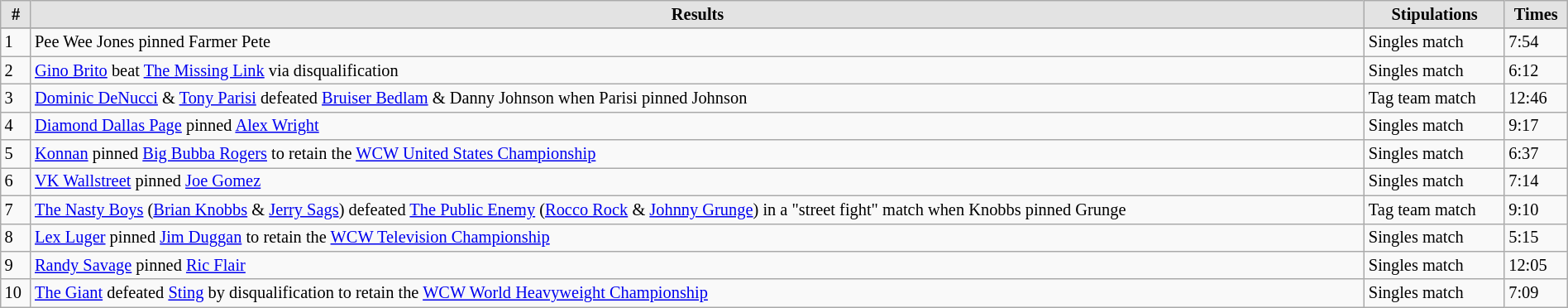<table style="font-size: 85%; text-align: left;" class="wikitable sortable" width="100%">
<tr>
<th style="border-style: none none solid solid; background: #e3e3e3"><strong>#</strong></th>
<th style="border-style: none none solid solid; background: #e3e3e3"><strong>Results</strong></th>
<th style="border-style: none none solid solid; background: #e3e3e3"><strong>Stipulations</strong></th>
<th style="border-style: none none solid solid; background: #e3e3e3"><strong>Times</strong></th>
</tr>
<tr>
</tr>
<tr>
<td>1</td>
<td>Pee Wee Jones pinned Farmer Pete</td>
<td>Singles match</td>
<td>7:54</td>
</tr>
<tr>
<td>2</td>
<td><a href='#'>Gino Brito</a> beat <a href='#'>The Missing Link</a> via disqualification</td>
<td>Singles match</td>
<td>6:12</td>
</tr>
<tr>
<td>3</td>
<td><a href='#'>Dominic DeNucci</a> & <a href='#'>Tony Parisi</a> defeated <a href='#'>Bruiser Bedlam</a> & Danny Johnson when Parisi pinned Johnson</td>
<td>Tag team match</td>
<td>12:46</td>
</tr>
<tr>
<td>4</td>
<td><a href='#'>Diamond Dallas Page</a> pinned <a href='#'>Alex Wright</a></td>
<td>Singles match</td>
<td>9:17</td>
</tr>
<tr>
<td>5</td>
<td><a href='#'>Konnan</a> pinned <a href='#'>Big Bubba Rogers</a> to retain the <a href='#'>WCW United States Championship</a></td>
<td>Singles match</td>
<td>6:37</td>
</tr>
<tr>
<td>6</td>
<td><a href='#'>VK Wallstreet</a> pinned <a href='#'>Joe Gomez</a></td>
<td>Singles match</td>
<td>7:14</td>
</tr>
<tr>
<td>7</td>
<td><a href='#'>The Nasty Boys</a> (<a href='#'>Brian Knobbs</a> & <a href='#'>Jerry Sags</a>) defeated <a href='#'>The Public Enemy</a> (<a href='#'>Rocco Rock</a> & <a href='#'>Johnny Grunge</a>) in a "street fight" match when Knobbs pinned Grunge</td>
<td>Tag team match</td>
<td>9:10</td>
</tr>
<tr>
<td>8</td>
<td><a href='#'>Lex Luger</a> pinned <a href='#'>Jim Duggan</a> to retain the <a href='#'>WCW Television Championship</a></td>
<td>Singles match</td>
<td>5:15</td>
</tr>
<tr>
<td>9</td>
<td><a href='#'>Randy Savage</a> pinned <a href='#'>Ric Flair</a></td>
<td>Singles match</td>
<td>12:05</td>
</tr>
<tr>
<td>10</td>
<td><a href='#'>The Giant</a> defeated <a href='#'>Sting</a> by disqualification to retain the <a href='#'>WCW World Heavyweight Championship</a></td>
<td>Singles match</td>
<td>7:09</td>
</tr>
</table>
